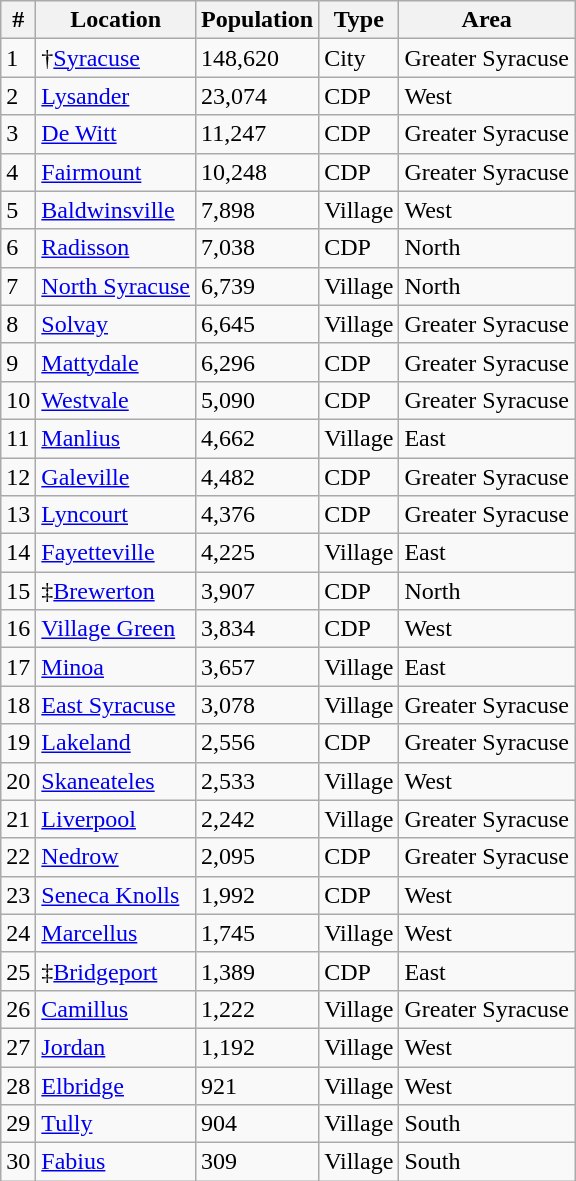<table class="wikitable sortable">
<tr>
<th>#</th>
<th>Location</th>
<th>Population</th>
<th>Type</th>
<th>Area</th>
</tr>
<tr>
<td>1</td>
<td>†<a href='#'>Syracuse</a></td>
<td>148,620</td>
<td>City</td>
<td>Greater Syracuse</td>
</tr>
<tr>
<td>2</td>
<td><a href='#'>Lysander</a></td>
<td>23,074</td>
<td>CDP</td>
<td>West</td>
</tr>
<tr>
<td>3</td>
<td><a href='#'>De Witt</a></td>
<td>11,247</td>
<td>CDP</td>
<td>Greater Syracuse</td>
</tr>
<tr>
<td>4</td>
<td><a href='#'>Fairmount</a></td>
<td>10,248</td>
<td>CDP</td>
<td>Greater Syracuse</td>
</tr>
<tr>
<td>5</td>
<td><a href='#'>Baldwinsville</a></td>
<td>7,898</td>
<td>Village</td>
<td>West</td>
</tr>
<tr>
<td>6</td>
<td><a href='#'>Radisson</a></td>
<td>7,038</td>
<td>CDP</td>
<td>North</td>
</tr>
<tr>
<td>7</td>
<td><a href='#'>North Syracuse</a></td>
<td>6,739</td>
<td>Village</td>
<td>North</td>
</tr>
<tr>
<td>8</td>
<td><a href='#'>Solvay</a></td>
<td>6,645</td>
<td>Village</td>
<td>Greater Syracuse</td>
</tr>
<tr>
<td>9</td>
<td><a href='#'>Mattydale</a></td>
<td>6,296</td>
<td>CDP</td>
<td>Greater Syracuse</td>
</tr>
<tr>
<td>10</td>
<td><a href='#'>Westvale</a></td>
<td>5,090</td>
<td>CDP</td>
<td>Greater Syracuse</td>
</tr>
<tr>
<td>11</td>
<td><a href='#'>Manlius</a></td>
<td>4,662</td>
<td>Village</td>
<td>East</td>
</tr>
<tr>
<td>12</td>
<td><a href='#'>Galeville</a></td>
<td>4,482</td>
<td>CDP</td>
<td>Greater Syracuse</td>
</tr>
<tr>
<td>13</td>
<td><a href='#'>Lyncourt</a></td>
<td>4,376</td>
<td>CDP</td>
<td>Greater Syracuse</td>
</tr>
<tr>
<td>14</td>
<td><a href='#'>Fayetteville</a></td>
<td>4,225</td>
<td>Village</td>
<td>East</td>
</tr>
<tr>
<td>15</td>
<td>‡<a href='#'>Brewerton</a></td>
<td>3,907</td>
<td>CDP</td>
<td>North</td>
</tr>
<tr>
<td>16</td>
<td><a href='#'>Village Green</a></td>
<td>3,834</td>
<td>CDP</td>
<td>West</td>
</tr>
<tr>
<td>17</td>
<td><a href='#'>Minoa</a></td>
<td>3,657</td>
<td>Village</td>
<td>East</td>
</tr>
<tr>
<td>18</td>
<td><a href='#'>East Syracuse</a></td>
<td>3,078</td>
<td>Village</td>
<td>Greater Syracuse</td>
</tr>
<tr>
<td>19</td>
<td><a href='#'>Lakeland</a></td>
<td>2,556</td>
<td>CDP</td>
<td>Greater Syracuse</td>
</tr>
<tr>
<td>20</td>
<td><a href='#'>Skaneateles</a></td>
<td>2,533</td>
<td>Village</td>
<td>West</td>
</tr>
<tr>
<td>21</td>
<td><a href='#'>Liverpool</a></td>
<td>2,242</td>
<td>Village</td>
<td>Greater Syracuse</td>
</tr>
<tr>
<td>22</td>
<td><a href='#'>Nedrow</a></td>
<td>2,095</td>
<td>CDP</td>
<td>Greater Syracuse</td>
</tr>
<tr>
<td>23</td>
<td><a href='#'>Seneca Knolls</a></td>
<td>1,992</td>
<td>CDP</td>
<td>West</td>
</tr>
<tr>
<td>24</td>
<td><a href='#'>Marcellus</a></td>
<td>1,745</td>
<td>Village</td>
<td>West</td>
</tr>
<tr>
<td>25</td>
<td>‡<a href='#'>Bridgeport</a></td>
<td>1,389</td>
<td>CDP</td>
<td>East</td>
</tr>
<tr>
<td>26</td>
<td><a href='#'>Camillus</a></td>
<td>1,222</td>
<td>Village</td>
<td>Greater Syracuse</td>
</tr>
<tr>
<td>27</td>
<td><a href='#'>Jordan</a></td>
<td>1,192</td>
<td>Village</td>
<td>West</td>
</tr>
<tr>
<td>28</td>
<td><a href='#'>Elbridge</a></td>
<td>921</td>
<td>Village</td>
<td>West</td>
</tr>
<tr>
<td>29</td>
<td><a href='#'>Tully</a></td>
<td>904</td>
<td>Village</td>
<td>South</td>
</tr>
<tr>
<td>30</td>
<td><a href='#'>Fabius</a></td>
<td>309</td>
<td>Village</td>
<td>South</td>
</tr>
</table>
